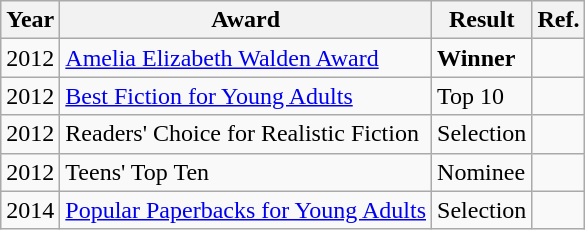<table class="wikitable sortable mw-collapsible">
<tr>
<th>Year</th>
<th>Award</th>
<th>Result</th>
<th>Ref.</th>
</tr>
<tr>
<td>2012</td>
<td><a href='#'>Amelia Elizabeth Walden Award</a></td>
<td><strong>Winner</strong></td>
<td></td>
</tr>
<tr>
<td>2012</td>
<td><a href='#'>Best Fiction for Young Adults</a></td>
<td>Top 10</td>
<td></td>
</tr>
<tr>
<td>2012</td>
<td>Readers' Choice for Realistic Fiction</td>
<td>Selection</td>
<td></td>
</tr>
<tr>
<td>2012</td>
<td>Teens' Top Ten</td>
<td>Nominee</td>
<td></td>
</tr>
<tr>
<td>2014</td>
<td><a href='#'>Popular Paperbacks for Young Adults</a></td>
<td>Selection</td>
<td></td>
</tr>
</table>
